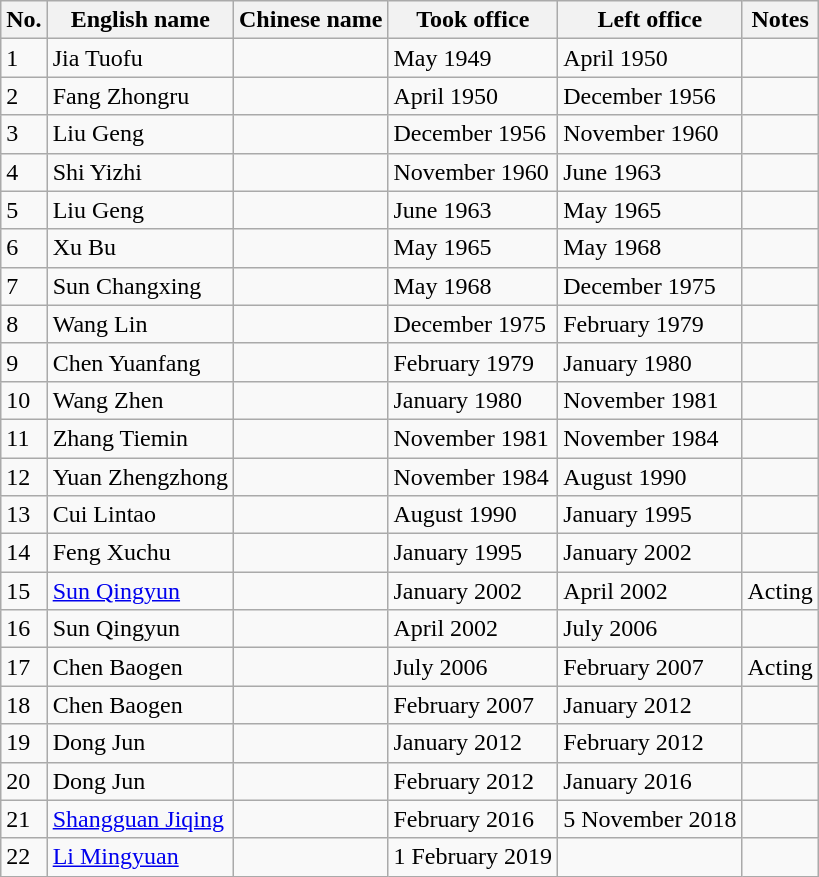<table class="wikitable">
<tr>
<th>No.</th>
<th>English name</th>
<th>Chinese name</th>
<th>Took office</th>
<th>Left office</th>
<th>Notes</th>
</tr>
<tr>
<td>1</td>
<td>Jia Tuofu</td>
<td></td>
<td>May 1949</td>
<td>April 1950</td>
<td></td>
</tr>
<tr>
<td>2</td>
<td>Fang Zhongru</td>
<td></td>
<td>April 1950</td>
<td>December 1956</td>
<td></td>
</tr>
<tr>
<td>3</td>
<td>Liu Geng</td>
<td></td>
<td>December 1956</td>
<td>November 1960</td>
<td></td>
</tr>
<tr>
<td>4</td>
<td>Shi Yizhi</td>
<td></td>
<td>November 1960</td>
<td>June 1963</td>
<td></td>
</tr>
<tr>
<td>5</td>
<td>Liu Geng</td>
<td></td>
<td>June 1963</td>
<td>May 1965</td>
<td></td>
</tr>
<tr>
<td>6</td>
<td>Xu Bu</td>
<td></td>
<td>May 1965</td>
<td>May 1968</td>
<td></td>
</tr>
<tr>
<td>7</td>
<td>Sun Changxing</td>
<td></td>
<td>May 1968</td>
<td>December 1975</td>
<td></td>
</tr>
<tr>
<td>8</td>
<td>Wang Lin</td>
<td></td>
<td>December 1975</td>
<td>February 1979</td>
<td></td>
</tr>
<tr>
<td>9</td>
<td>Chen Yuanfang</td>
<td></td>
<td>February 1979</td>
<td>January 1980</td>
<td></td>
</tr>
<tr>
<td>10</td>
<td>Wang Zhen</td>
<td></td>
<td>January 1980</td>
<td>November 1981</td>
<td></td>
</tr>
<tr>
<td>11</td>
<td>Zhang Tiemin</td>
<td></td>
<td>November 1981</td>
<td>November 1984</td>
<td></td>
</tr>
<tr>
<td>12</td>
<td>Yuan Zhengzhong</td>
<td></td>
<td>November 1984</td>
<td>August 1990</td>
<td></td>
</tr>
<tr>
<td>13</td>
<td>Cui Lintao</td>
<td></td>
<td>August 1990</td>
<td>January 1995</td>
<td></td>
</tr>
<tr>
<td>14</td>
<td>Feng Xuchu</td>
<td></td>
<td>January 1995</td>
<td>January 2002</td>
<td></td>
</tr>
<tr>
<td>15</td>
<td><a href='#'>Sun Qingyun</a></td>
<td></td>
<td>January 2002</td>
<td>April 2002</td>
<td>Acting</td>
</tr>
<tr>
<td>16</td>
<td>Sun Qingyun</td>
<td></td>
<td>April 2002</td>
<td>July 2006</td>
<td></td>
</tr>
<tr>
<td>17</td>
<td>Chen Baogen</td>
<td></td>
<td>July 2006</td>
<td>February 2007</td>
<td>Acting</td>
</tr>
<tr>
<td>18</td>
<td>Chen Baogen</td>
<td></td>
<td>February 2007</td>
<td>January 2012</td>
<td></td>
</tr>
<tr>
<td>19</td>
<td>Dong Jun</td>
<td></td>
<td>January 2012</td>
<td>February 2012</td>
<td></td>
</tr>
<tr>
<td>20</td>
<td>Dong Jun</td>
<td></td>
<td>February 2012</td>
<td>January 2016</td>
<td></td>
</tr>
<tr>
<td>21</td>
<td><a href='#'>Shangguan Jiqing</a></td>
<td></td>
<td>February 2016</td>
<td>5 November 2018</td>
<td></td>
</tr>
<tr>
<td>22</td>
<td><a href='#'>Li Mingyuan</a></td>
<td></td>
<td>1 February 2019</td>
<td></td>
<td></td>
</tr>
</table>
